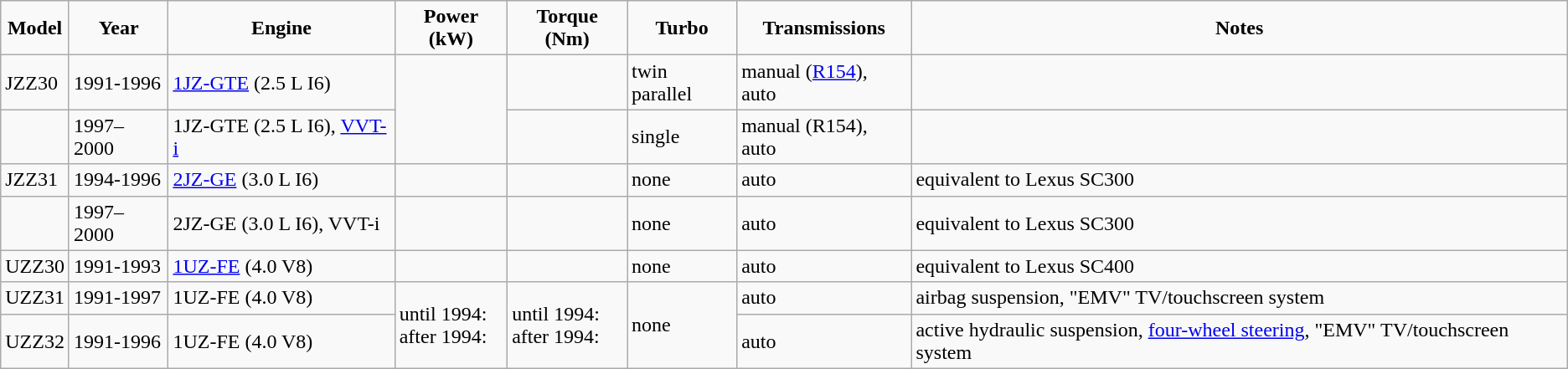<table class="wikitable" style="text-align:left">
<tr style="text-align:center;">
<td><strong>Model</strong></td>
<td><strong>Year</strong></td>
<td><strong>Engine</strong></td>
<td><strong>Power (kW)</strong></td>
<td><strong>Torque (Nm)</strong></td>
<td><strong>Turbo</strong></td>
<td><strong>Transmissions</strong></td>
<td><strong>Notes</strong></td>
</tr>
<tr>
<td>JZZ30</td>
<td>1991-1996</td>
<td><a href='#'>1JZ-GTE</a> (2.5 L I6)</td>
<td rowspan="2"></td>
<td></td>
<td>twin parallel</td>
<td>manual (<a href='#'>R154</a>), auto</td>
<td></td>
</tr>
<tr>
<td></td>
<td>1997–2000</td>
<td>1JZ-GTE (2.5 L I6), <a href='#'>VVT-i</a></td>
<td></td>
<td>single</td>
<td>manual (R154), auto</td>
<td></td>
</tr>
<tr>
<td>JZZ31</td>
<td>1994-1996</td>
<td><a href='#'>2JZ-GE</a> (3.0 L I6)</td>
<td></td>
<td></td>
<td>none</td>
<td>auto</td>
<td>equivalent to Lexus SC300</td>
</tr>
<tr>
<td></td>
<td>1997–2000</td>
<td>2JZ-GE (3.0 L I6), VVT-i</td>
<td></td>
<td></td>
<td>none</td>
<td>auto</td>
<td>equivalent to Lexus SC300</td>
</tr>
<tr>
<td>UZZ30</td>
<td>1991-1993</td>
<td><a href='#'>1UZ-FE</a> (4.0 V8)</td>
<td></td>
<td></td>
<td>none</td>
<td>auto</td>
<td>equivalent to Lexus SC400</td>
</tr>
<tr>
<td>UZZ31</td>
<td>1991-1997</td>
<td>1UZ-FE (4.0 V8)</td>
<td rowspan="2">until 1994: <br>after 1994: </td>
<td rowspan="2">until 1994: <br>after 1994: </td>
<td rowspan="2">none</td>
<td>auto</td>
<td>airbag suspension, "EMV" TV/touchscreen system</td>
</tr>
<tr>
<td>UZZ32</td>
<td>1991-1996</td>
<td>1UZ-FE (4.0 V8)</td>
<td>auto</td>
<td>active hydraulic suspension, <a href='#'>four-wheel steering</a>, "EMV" TV/touchscreen system</td>
</tr>
</table>
